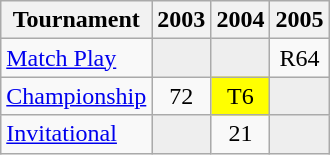<table class="wikitable" style="text-align:center;">
<tr>
<th>Tournament</th>
<th>2003</th>
<th>2004</th>
<th>2005</th>
</tr>
<tr>
<td align="left"><a href='#'>Match Play</a></td>
<td style="background:#eeeeee;"></td>
<td style="background:#eeeeee;"></td>
<td>R64</td>
</tr>
<tr>
<td align="left"><a href='#'>Championship</a></td>
<td>72</td>
<td style="background:yellow;">T6</td>
<td style="background:#eeeeee;"></td>
</tr>
<tr>
<td align="left"><a href='#'>Invitational</a></td>
<td style="background:#eeeeee;"></td>
<td>21</td>
<td style="background:#eeeeee;"></td>
</tr>
</table>
